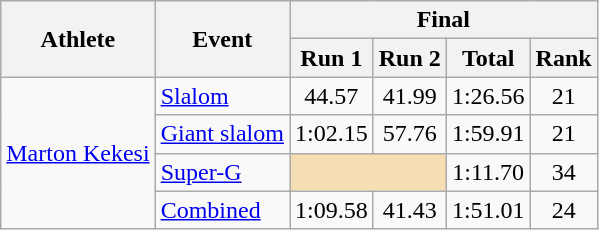<table class="wikitable">
<tr>
<th rowspan="2">Athlete</th>
<th rowspan="2">Event</th>
<th colspan="4">Final</th>
</tr>
<tr>
<th>Run 1</th>
<th>Run 2</th>
<th>Total</th>
<th>Rank</th>
</tr>
<tr>
<td rowspan=4><a href='#'>Marton Kekesi</a></td>
<td><a href='#'>Slalom</a></td>
<td align="center">44.57</td>
<td align="center">41.99</td>
<td align="center">1:26.56</td>
<td align="center">21</td>
</tr>
<tr>
<td><a href='#'>Giant slalom</a></td>
<td align="center">1:02.15</td>
<td align="center">57.76</td>
<td align="center">1:59.91</td>
<td align="center">21</td>
</tr>
<tr>
<td><a href='#'>Super-G</a></td>
<td colspan=2 bgcolor="wheat"></td>
<td align="center">1:11.70</td>
<td align="center">34</td>
</tr>
<tr>
<td><a href='#'>Combined</a></td>
<td align="center">1:09.58</td>
<td align="center">41.43</td>
<td align="center">1:51.01</td>
<td align="center">24</td>
</tr>
</table>
